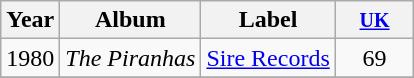<table class="wikitable">
<tr>
<th>Year</th>
<th>Album</th>
<th>Label</th>
<th style="width:45px;"><small><a href='#'>UK</a></small><br></th>
</tr>
<tr>
<td>1980</td>
<td><em>The Piranhas</em></td>
<td><a href='#'>Sire Records</a></td>
<td align=center>69</td>
</tr>
<tr>
</tr>
</table>
